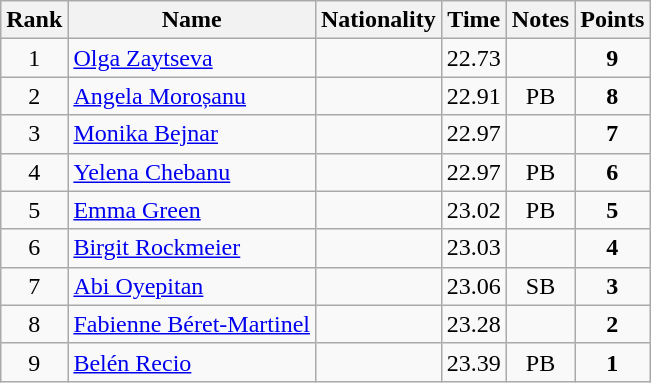<table class="wikitable sortable" style="text-align:center">
<tr>
<th>Rank</th>
<th>Name</th>
<th>Nationality</th>
<th>Time</th>
<th>Notes</th>
<th>Points</th>
</tr>
<tr>
<td>1</td>
<td align=left><a href='#'>Olga Zaytseva</a></td>
<td align=left></td>
<td>22.73</td>
<td></td>
<td><strong>9</strong></td>
</tr>
<tr>
<td>2</td>
<td align=left><a href='#'>Angela Moroșanu</a></td>
<td align=left></td>
<td>22.91</td>
<td>PB</td>
<td><strong>8</strong></td>
</tr>
<tr>
<td>3</td>
<td align=left><a href='#'>Monika Bejnar</a></td>
<td align=left></td>
<td>22.97</td>
<td></td>
<td><strong>7</strong></td>
</tr>
<tr>
<td>4</td>
<td align=left><a href='#'>Yelena Chebanu</a></td>
<td align=left></td>
<td>22.97</td>
<td>PB</td>
<td><strong>6</strong></td>
</tr>
<tr>
<td>5</td>
<td align=left><a href='#'>Emma Green</a></td>
<td align=left></td>
<td>23.02</td>
<td>PB</td>
<td><strong>5</strong></td>
</tr>
<tr>
<td>6</td>
<td align=left><a href='#'>Birgit Rockmeier</a></td>
<td align=left></td>
<td>23.03</td>
<td></td>
<td><strong>4</strong></td>
</tr>
<tr>
<td>7</td>
<td align=left><a href='#'>Abi Oyepitan</a></td>
<td align=left></td>
<td>23.06</td>
<td>SB</td>
<td><strong>3</strong></td>
</tr>
<tr>
<td>8</td>
<td align=left><a href='#'>Fabienne Béret-Martinel</a></td>
<td align=left></td>
<td>23.28</td>
<td></td>
<td><strong>2</strong></td>
</tr>
<tr>
<td>9</td>
<td align=left><a href='#'>Belén Recio</a></td>
<td align=left></td>
<td>23.39</td>
<td>PB</td>
<td><strong>1</strong></td>
</tr>
</table>
